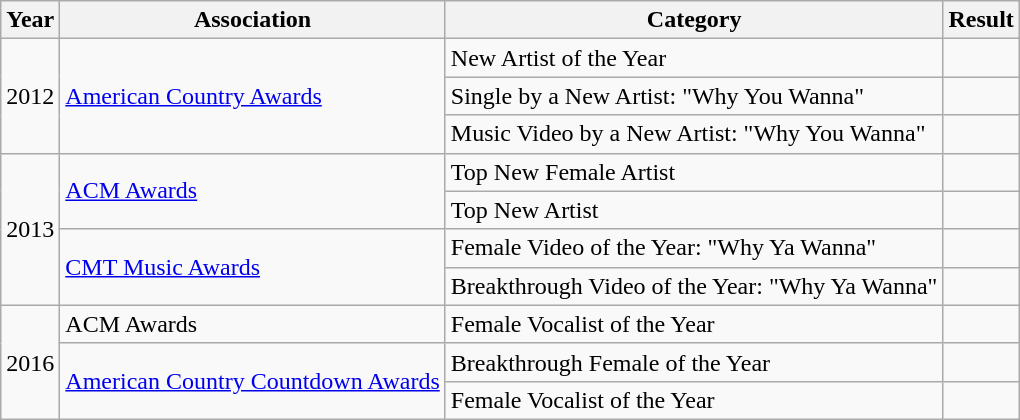<table class="wikitable sortable">
<tr>
<th>Year</th>
<th>Association</th>
<th>Category</th>
<th>Result</th>
</tr>
<tr>
<td rowspan="3">2012</td>
<td rowspan="3"><a href='#'>American Country Awards</a></td>
<td>New Artist of the Year</td>
<td></td>
</tr>
<tr>
<td>Single by a New Artist: "Why You Wanna"</td>
<td></td>
</tr>
<tr>
<td>Music Video by a New Artist: "Why You Wanna"</td>
<td></td>
</tr>
<tr>
<td rowspan="4">2013</td>
<td rowspan="2"><a href='#'>ACM Awards</a></td>
<td>Top New Female Artist</td>
<td></td>
</tr>
<tr>
<td>Top New Artist</td>
<td></td>
</tr>
<tr>
<td rowspan="2"><a href='#'>CMT Music Awards</a></td>
<td>Female Video of the Year: "Why Ya Wanna"</td>
<td></td>
</tr>
<tr>
<td>Breakthrough Video of the Year: "Why Ya Wanna"</td>
<td></td>
</tr>
<tr>
<td rowspan="3">2016</td>
<td>ACM Awards</td>
<td>Female Vocalist of the Year</td>
<td></td>
</tr>
<tr>
<td rowspan="2"><a href='#'>American Country Countdown Awards</a></td>
<td>Breakthrough Female of the Year</td>
<td></td>
</tr>
<tr>
<td>Female Vocalist of the Year</td>
<td></td>
</tr>
</table>
